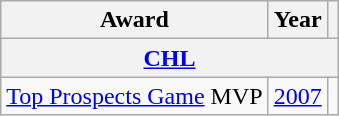<table class="wikitable">
<tr>
<th>Award</th>
<th>Year</th>
<th></th>
</tr>
<tr ALIGN="center" bgcolor="#e0e0e0">
<th colspan="3"><a href='#'>CHL</a></th>
</tr>
<tr>
<td><a href='#'>Top Prospects Game</a> MVP</td>
<td><a href='#'>2007</a></td>
<td></td>
</tr>
</table>
